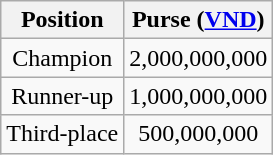<table class="wikitable" style="text-align: Center;">
<tr>
<th>Position</th>
<th>Purse (<a href='#'>VND</a>)</th>
</tr>
<tr>
<td>Champion</td>
<td>2,000,000,000</td>
</tr>
<tr>
<td>Runner-up</td>
<td>1,000,000,000</td>
</tr>
<tr>
<td>Third-place</td>
<td>500,000,000</td>
</tr>
</table>
